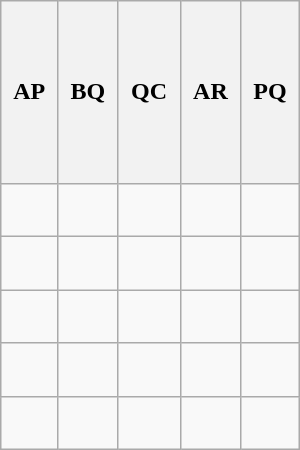<table class="wikitable" border="1" style="text-align:center; width:200px; height:300px" border="1">
<tr>
<th>AP</th>
<th>BQ</th>
<th>QC</th>
<th>AR</th>
<th>PQ</th>
</tr>
<tr>
<td></td>
<td></td>
<td></td>
<td></td>
<td></td>
</tr>
<tr>
<td></td>
<td></td>
<td></td>
<td></td>
<td></td>
</tr>
<tr>
<td></td>
<td></td>
<td></td>
<td></td>
<td></td>
</tr>
<tr>
<td></td>
<td></td>
<td></td>
<td></td>
<td></td>
</tr>
<tr>
<td></td>
<td></td>
<td></td>
<td></td>
<td></td>
</tr>
</table>
